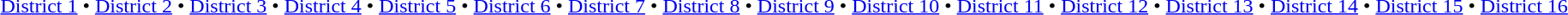<table id=toc class=toc summary=Contents>
<tr>
<td align=center><br><a href='#'>District 1</a> • <a href='#'>District 2</a> • <a href='#'>District 3</a> • <a href='#'>District 4</a> • <a href='#'>District 5</a> • <a href='#'>District 6</a> • <a href='#'>District 7</a> • <a href='#'>District 8</a> • <a href='#'>District 9</a> • <a href='#'>District 10</a> • <a href='#'>District 11</a> • <a href='#'>District 12</a> • <a href='#'>District 13</a> • <a href='#'>District 14</a> • <a href='#'>District 15</a> • <a href='#'>District 16</a></td>
</tr>
</table>
